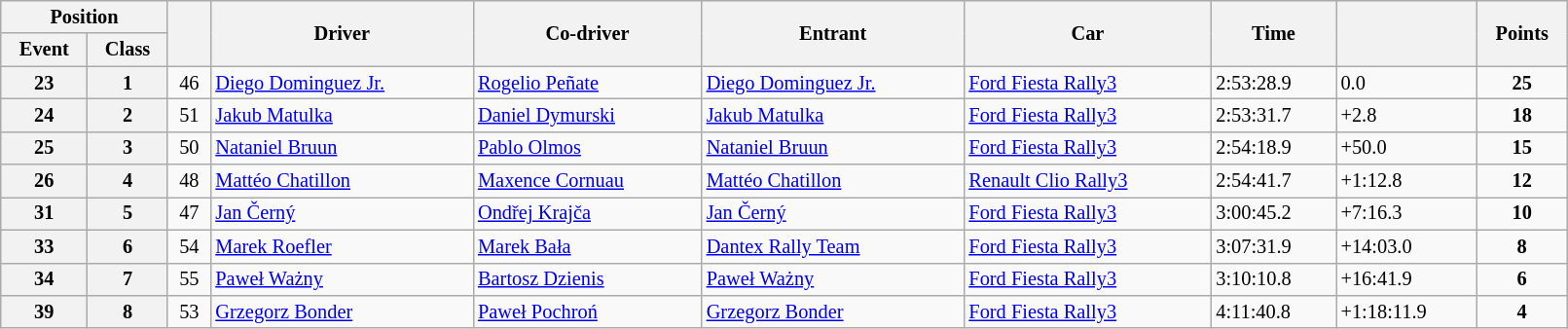<table class="wikitable" width=85% style="font-size: 85%;">
<tr>
<th colspan="2">Position</th>
<th rowspan="2"></th>
<th rowspan="2">Driver</th>
<th rowspan="2">Co-driver</th>
<th rowspan="2">Entrant</th>
<th rowspan="2">Car</th>
<th rowspan="2">Time</th>
<th rowspan="2"></th>
<th rowspan="2">Points</th>
</tr>
<tr>
<th>Event</th>
<th>Class</th>
</tr>
<tr>
<th>23</th>
<th>1</th>
<td align="center">46</td>
<td><a href='#'>Diego Dominguez Jr.</a></td>
<td><a href='#'>Rogelio Peñate</a></td>
<td><a href='#'>Diego Dominguez Jr.</a></td>
<td><a href='#'>Ford Fiesta Rally3</a></td>
<td>2:53:28.9</td>
<td>0.0</td>
<td align="center"><strong>25</strong></td>
</tr>
<tr>
<th>24</th>
<th>2</th>
<td align="center">51</td>
<td><a href='#'>Jakub Matulka</a></td>
<td><a href='#'>Daniel Dymurski</a></td>
<td><a href='#'>Jakub Matulka</a></td>
<td><a href='#'>Ford Fiesta Rally3</a></td>
<td>2:53:31.7</td>
<td>+2.8</td>
<td align="center"><strong>18</strong></td>
</tr>
<tr>
<th>25</th>
<th>3</th>
<td align="center">50</td>
<td><a href='#'>Nataniel Bruun</a></td>
<td><a href='#'>Pablo Olmos</a></td>
<td><a href='#'>Nataniel Bruun</a></td>
<td><a href='#'>Ford Fiesta Rally3</a></td>
<td>2:54:18.9</td>
<td>+50.0</td>
<td align="center"><strong>15</strong></td>
</tr>
<tr>
<th>26</th>
<th>4</th>
<td align="center">48</td>
<td><a href='#'>Mattéo Chatillon</a></td>
<td><a href='#'>Maxence Cornuau</a></td>
<td><a href='#'>Mattéo Chatillon</a></td>
<td><a href='#'>Renault Clio Rally3</a></td>
<td>2:54:41.7</td>
<td>+1:12.8</td>
<td align="center"><strong>12</strong></td>
</tr>
<tr>
<th>31</th>
<th>5</th>
<td align="center">47</td>
<td><a href='#'>Jan Černý</a></td>
<td><a href='#'>Ondřej Krajča</a></td>
<td><a href='#'>Jan Černý</a></td>
<td><a href='#'>Ford Fiesta Rally3</a></td>
<td>3:00:45.2</td>
<td>+7:16.3</td>
<td align="center"><strong>10</strong></td>
</tr>
<tr>
<th>33</th>
<th>6</th>
<td align="center">54</td>
<td><a href='#'>Marek Roefler</a></td>
<td><a href='#'>Marek Bała</a></td>
<td><a href='#'>Dantex Rally Team</a></td>
<td><a href='#'>Ford Fiesta Rally3</a></td>
<td>3:07:31.9</td>
<td>+14:03.0</td>
<td align="center"><strong>8</strong></td>
</tr>
<tr>
<th>34</th>
<th>7</th>
<td align="center">55</td>
<td><a href='#'>Paweł Ważny</a></td>
<td><a href='#'>Bartosz Dzienis</a></td>
<td><a href='#'>Paweł Ważny</a></td>
<td><a href='#'>Ford Fiesta Rally3</a></td>
<td>3:10:10.8</td>
<td>+16:41.9</td>
<td align="center"><strong>6</strong></td>
</tr>
<tr>
<th>39</th>
<th>8</th>
<td align="center">53</td>
<td><a href='#'>Grzegorz Bonder</a></td>
<td><a href='#'>Paweł Pochroń</a></td>
<td><a href='#'>Grzegorz Bonder</a></td>
<td><a href='#'>Ford Fiesta Rally3</a></td>
<td>4:11:40.8</td>
<td>+1:18:11.9</td>
<td align="center"><strong>4</strong></td>
</tr>
</table>
